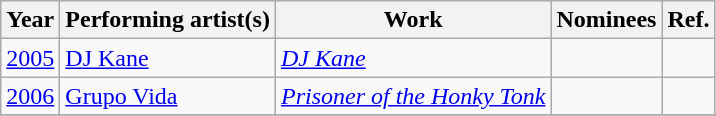<table class="wikitable sortable">
<tr>
<th>Year</th>
<th>Performing artist(s)</th>
<th>Work</th>
<th class=unsortable>Nominees</th>
<th class=unsortable>Ref.</th>
</tr>
<tr>
<td align="center"><a href='#'>2005</a></td>
<td><a href='#'>DJ Kane</a></td>
<td><em><a href='#'>DJ Kane</a></em></td>
<td></td>
<td align="center"></td>
</tr>
<tr>
<td align="center"><a href='#'>2006</a></td>
<td><a href='#'>Grupo Vida</a></td>
<td><em><a href='#'>Prisoner of the Honky Tonk</a></em></td>
<td></td>
<td align="center"></td>
</tr>
<tr>
</tr>
</table>
